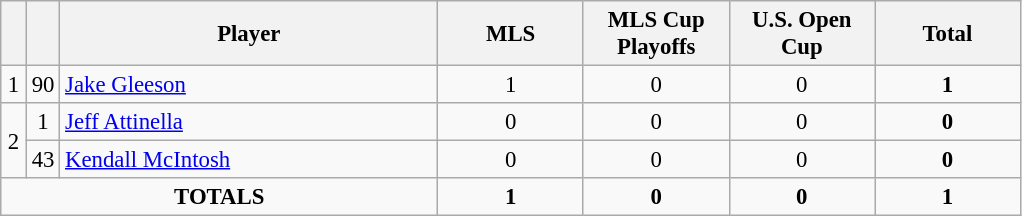<table class="wikitable sortable" style="font-size: 95%; text-align: center;">
<tr>
<th width=10></th>
<th width=10></th>
<th width=245>Player</th>
<th width=90>MLS</th>
<th width=90>MLS Cup Playoffs</th>
<th width=90>U.S. Open Cup</th>
<th width=90>Total</th>
</tr>
<tr>
<td>1</td>
<td>90</td>
<td align=left> <a href='#'>Jake Gleeson</a></td>
<td>1</td>
<td>0</td>
<td>0</td>
<td><strong>1</strong></td>
</tr>
<tr>
<td rowspan="2">2</td>
<td>1</td>
<td align=left> <a href='#'>Jeff Attinella</a></td>
<td>0</td>
<td>0</td>
<td>0</td>
<td><strong>0</strong></td>
</tr>
<tr>
<td>43</td>
<td align=left> <a href='#'>Kendall McIntosh</a></td>
<td>0</td>
<td>0</td>
<td>0</td>
<td><strong>0</strong></td>
</tr>
<tr>
<td colspan="3"><strong>TOTALS</strong></td>
<td><strong>1</strong></td>
<td><strong>0</strong></td>
<td><strong>0</strong></td>
<td><strong>1</strong></td>
</tr>
</table>
